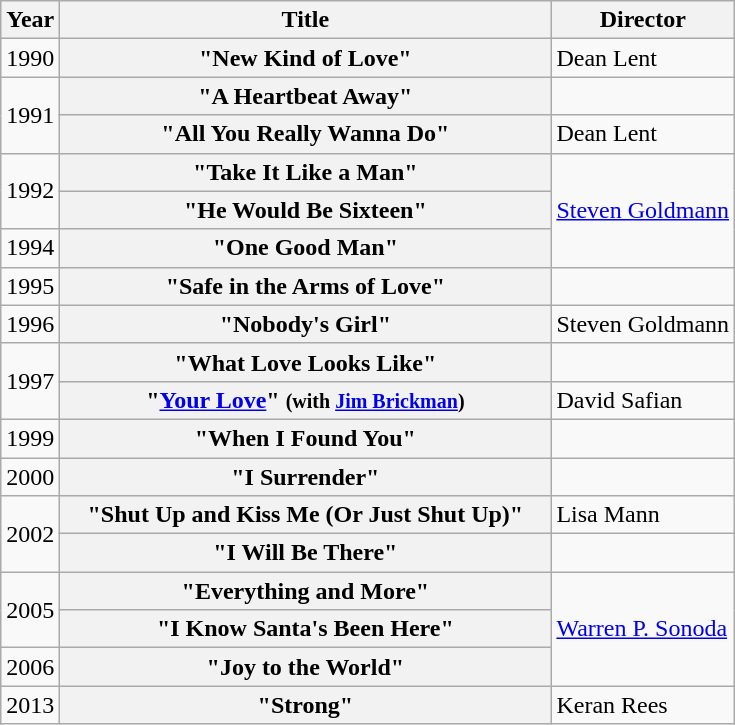<table class="wikitable plainrowheaders">
<tr>
<th>Year</th>
<th style="width:20em;">Title</th>
<th>Director</th>
</tr>
<tr>
<td>1990</td>
<th scope="row">"New Kind of Love"</th>
<td>Dean Lent</td>
</tr>
<tr>
<td rowspan="2">1991</td>
<th scope="row">"A Heartbeat Away"</th>
<td></td>
</tr>
<tr>
<th scope="row">"All You Really Wanna Do"</th>
<td>Dean Lent</td>
</tr>
<tr>
<td rowspan="2">1992</td>
<th scope="row">"Take It Like a Man"</th>
<td rowspan="3"><a href='#'>Steven Goldmann</a></td>
</tr>
<tr>
<th scope="row">"He Would Be Sixteen"</th>
</tr>
<tr>
<td>1994</td>
<th scope="row">"One Good Man"</th>
</tr>
<tr>
<td>1995</td>
<th scope="row">"Safe in the Arms of Love"</th>
<td></td>
</tr>
<tr>
<td>1996</td>
<th scope="row">"Nobody's Girl"</th>
<td>Steven Goldmann</td>
</tr>
<tr>
<td rowspan="2">1997</td>
<th scope="row">"What Love Looks Like"</th>
<td></td>
</tr>
<tr>
<th scope="row">"<a href='#'>Your Love</a>" <small>(with <a href='#'>Jim Brickman</a>)</small></th>
<td>David Safian</td>
</tr>
<tr>
<td>1999</td>
<th scope="row">"When I Found You"</th>
<td></td>
</tr>
<tr>
<td>2000</td>
<th scope="row">"I Surrender"</th>
<td></td>
</tr>
<tr>
<td rowspan="2">2002</td>
<th scope="row">"Shut Up and Kiss Me (Or Just Shut Up)"</th>
<td>Lisa Mann</td>
</tr>
<tr>
<th scope="row">"I Will Be There"</th>
<td></td>
</tr>
<tr>
<td rowspan="2">2005</td>
<th scope="row">"Everything and More"</th>
<td rowspan="3"><a href='#'>Warren P. Sonoda</a></td>
</tr>
<tr>
<th scope="row">"I Know Santa's Been Here"</th>
</tr>
<tr>
<td>2006</td>
<th scope="row">"Joy to the World"</th>
</tr>
<tr>
<td>2013</td>
<th scope="row">"Strong"</th>
<td>Keran Rees</td>
</tr>
</table>
